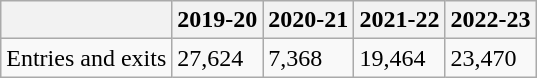<table class="wikitable">
<tr>
<th></th>
<th>2019-20</th>
<th>2020-21</th>
<th>2021-22</th>
<th>2022-23</th>
</tr>
<tr>
<td>Entries and exits</td>
<td>27,624</td>
<td>7,368</td>
<td>19,464</td>
<td>23,470</td>
</tr>
</table>
